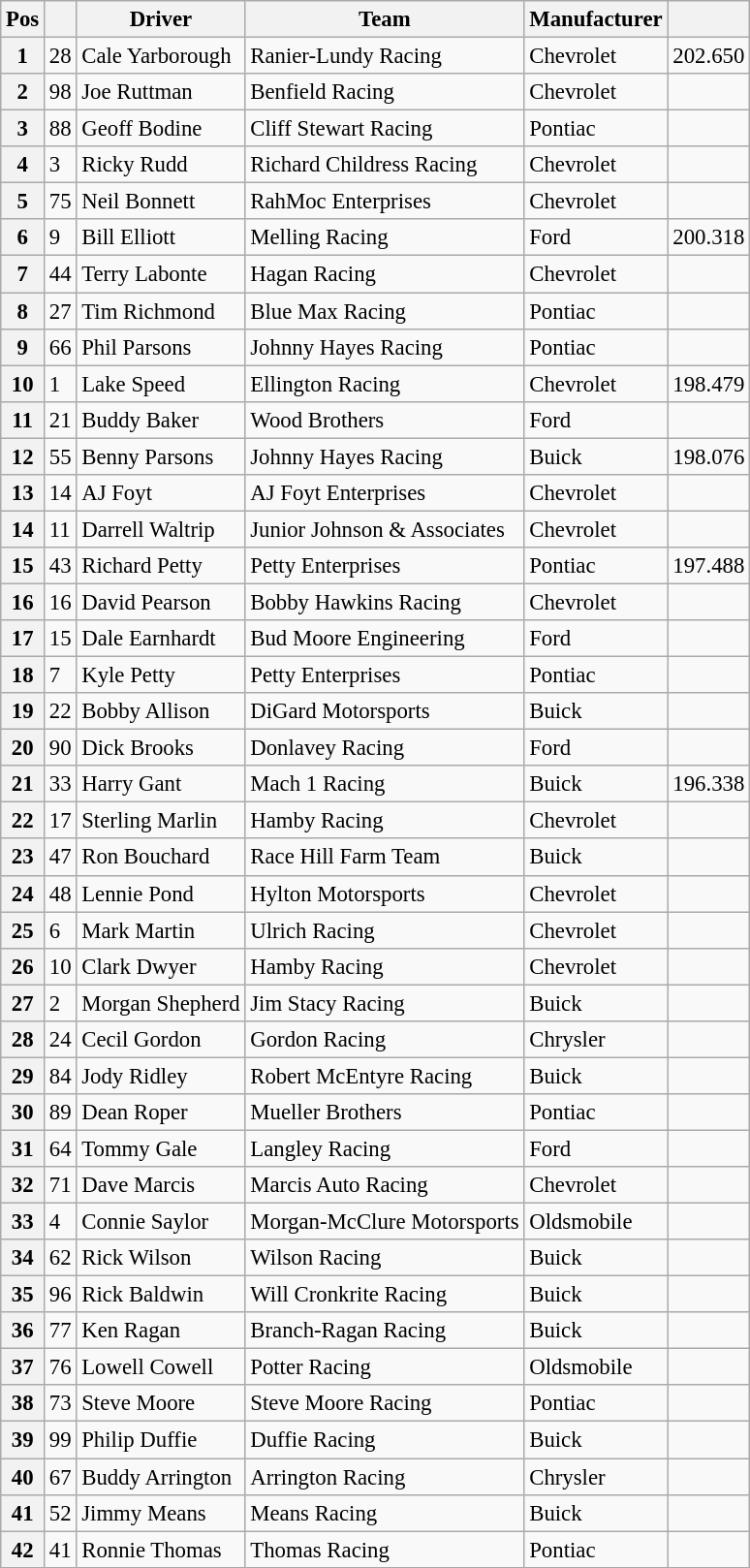<table class="wikitable" style="font-size:95%">
<tr>
<th>Pos</th>
<th></th>
<th>Driver</th>
<th>Team</th>
<th>Manufacturer</th>
<th></th>
</tr>
<tr>
<th>1</th>
<td>28</td>
<td>Cale Yarborough</td>
<td>Ranier-Lundy Racing</td>
<td>Chevrolet</td>
<td>202.650</td>
</tr>
<tr>
<th>2</th>
<td>98</td>
<td>Joe Ruttman</td>
<td>Benfield Racing</td>
<td>Chevrolet</td>
<td></td>
</tr>
<tr>
<th>3</th>
<td>88</td>
<td>Geoff Bodine</td>
<td>Cliff Stewart Racing</td>
<td>Pontiac</td>
<td></td>
</tr>
<tr>
<th>4</th>
<td>3</td>
<td>Ricky Rudd</td>
<td>Richard Childress Racing</td>
<td>Chevrolet</td>
<td></td>
</tr>
<tr>
<th>5</th>
<td>75</td>
<td>Neil Bonnett</td>
<td>RahMoc Enterprises</td>
<td>Chevrolet</td>
<td></td>
</tr>
<tr>
<th>6</th>
<td>9</td>
<td>Bill Elliott</td>
<td>Melling Racing</td>
<td>Ford</td>
<td>200.318</td>
</tr>
<tr>
<th>7</th>
<td>44</td>
<td>Terry Labonte</td>
<td>Hagan Racing</td>
<td>Chevrolet</td>
<td></td>
</tr>
<tr>
<th>8</th>
<td>27</td>
<td>Tim Richmond</td>
<td>Blue Max Racing</td>
<td>Pontiac</td>
<td></td>
</tr>
<tr>
<th>9</th>
<td>66</td>
<td>Phil Parsons</td>
<td>Johnny Hayes Racing</td>
<td>Pontiac</td>
<td></td>
</tr>
<tr>
<th>10</th>
<td>1</td>
<td>Lake Speed</td>
<td>Ellington Racing</td>
<td>Chevrolet</td>
<td>198.479</td>
</tr>
<tr>
<th>11</th>
<td>21</td>
<td>Buddy Baker</td>
<td>Wood Brothers</td>
<td>Ford</td>
<td></td>
</tr>
<tr>
<th>12</th>
<td>55</td>
<td>Benny Parsons</td>
<td>Johnny Hayes Racing</td>
<td>Buick</td>
<td>198.076</td>
</tr>
<tr>
<th>13</th>
<td>14</td>
<td>AJ Foyt</td>
<td>AJ Foyt Enterprises</td>
<td>Chevrolet</td>
<td></td>
</tr>
<tr>
<th>14</th>
<td>11</td>
<td>Darrell Waltrip</td>
<td>Junior Johnson & Associates</td>
<td>Chevrolet</td>
<td></td>
</tr>
<tr>
<th>15</th>
<td>43</td>
<td>Richard Petty</td>
<td>Petty Enterprises</td>
<td>Pontiac</td>
<td>197.488</td>
</tr>
<tr>
<th>16</th>
<td>16</td>
<td>David Pearson</td>
<td>Bobby Hawkins Racing</td>
<td>Chevrolet</td>
<td></td>
</tr>
<tr>
<th>17</th>
<td>15</td>
<td>Dale Earnhardt</td>
<td>Bud Moore Engineering</td>
<td>Ford</td>
<td></td>
</tr>
<tr>
<th>18</th>
<td>7</td>
<td>Kyle Petty</td>
<td>Petty Enterprises</td>
<td>Pontiac</td>
<td></td>
</tr>
<tr>
<th>19</th>
<td>22</td>
<td>Bobby Allison</td>
<td>DiGard Motorsports</td>
<td>Buick</td>
<td></td>
</tr>
<tr>
<th>20</th>
<td>90</td>
<td>Dick Brooks</td>
<td>Donlavey Racing</td>
<td>Ford</td>
<td></td>
</tr>
<tr>
<th>21</th>
<td>33</td>
<td>Harry Gant</td>
<td>Mach 1 Racing</td>
<td>Buick</td>
<td>196.338</td>
</tr>
<tr>
<th>22</th>
<td>17</td>
<td>Sterling Marlin</td>
<td>Hamby Racing</td>
<td>Chevrolet</td>
<td></td>
</tr>
<tr>
<th>23</th>
<td>47</td>
<td>Ron Bouchard</td>
<td>Race Hill Farm Team</td>
<td>Buick</td>
<td></td>
</tr>
<tr>
<th>24</th>
<td>48</td>
<td>Lennie Pond</td>
<td>Hylton Motorsports</td>
<td>Chevrolet</td>
<td></td>
</tr>
<tr>
<th>25</th>
<td>6</td>
<td>Mark Martin</td>
<td>Ulrich Racing</td>
<td>Chevrolet</td>
<td></td>
</tr>
<tr>
<th>26</th>
<td>10</td>
<td>Clark Dwyer</td>
<td>Hamby Racing</td>
<td>Chevrolet</td>
<td></td>
</tr>
<tr>
<th>27</th>
<td>2</td>
<td>Morgan Shepherd</td>
<td>Jim Stacy Racing</td>
<td>Buick</td>
<td></td>
</tr>
<tr>
<th>28</th>
<td>24</td>
<td>Cecil Gordon</td>
<td>Gordon Racing</td>
<td>Chrysler</td>
<td></td>
</tr>
<tr>
<th>29</th>
<td>84</td>
<td>Jody Ridley</td>
<td>Robert McEntyre Racing</td>
<td>Buick</td>
<td></td>
</tr>
<tr>
<th>30</th>
<td>89</td>
<td>Dean Roper</td>
<td>Mueller Brothers</td>
<td>Pontiac</td>
<td></td>
</tr>
<tr>
<th>31</th>
<td>64</td>
<td>Tommy Gale</td>
<td>Langley Racing</td>
<td>Ford</td>
<td></td>
</tr>
<tr>
<th>32</th>
<td>71</td>
<td>Dave Marcis</td>
<td>Marcis Auto Racing</td>
<td>Chevrolet</td>
<td></td>
</tr>
<tr>
<th>33</th>
<td>4</td>
<td>Connie Saylor</td>
<td>Morgan-McClure Motorsports</td>
<td>Oldsmobile</td>
<td></td>
</tr>
<tr>
<th>34</th>
<td>62</td>
<td>Rick Wilson</td>
<td>Wilson Racing</td>
<td>Buick</td>
<td></td>
</tr>
<tr>
<th>35</th>
<td>96</td>
<td>Rick Baldwin</td>
<td>Will Cronkrite Racing</td>
<td>Buick</td>
<td></td>
</tr>
<tr>
<th>36</th>
<td>77</td>
<td>Ken Ragan</td>
<td>Branch-Ragan Racing</td>
<td>Buick</td>
<td></td>
</tr>
<tr>
<th>37</th>
<td>76</td>
<td>Lowell Cowell</td>
<td>Potter Racing</td>
<td>Oldsmobile</td>
<td></td>
</tr>
<tr>
<th>38</th>
<td>73</td>
<td>Steve Moore</td>
<td>Steve Moore Racing</td>
<td>Pontiac</td>
<td></td>
</tr>
<tr>
<th>39</th>
<td>99</td>
<td>Philip Duffie</td>
<td>Duffie Racing</td>
<td>Buick</td>
<td></td>
</tr>
<tr>
<th>40</th>
<td>67</td>
<td>Buddy Arrington</td>
<td>Arrington Racing</td>
<td>Chrysler</td>
<td></td>
</tr>
<tr>
<th>41</th>
<td>52</td>
<td>Jimmy Means</td>
<td>Means Racing</td>
<td>Buick</td>
<td></td>
</tr>
<tr>
<th>42</th>
<td>41</td>
<td>Ronnie Thomas</td>
<td>Thomas Racing</td>
<td>Pontiac</td>
<td></td>
</tr>
</table>
